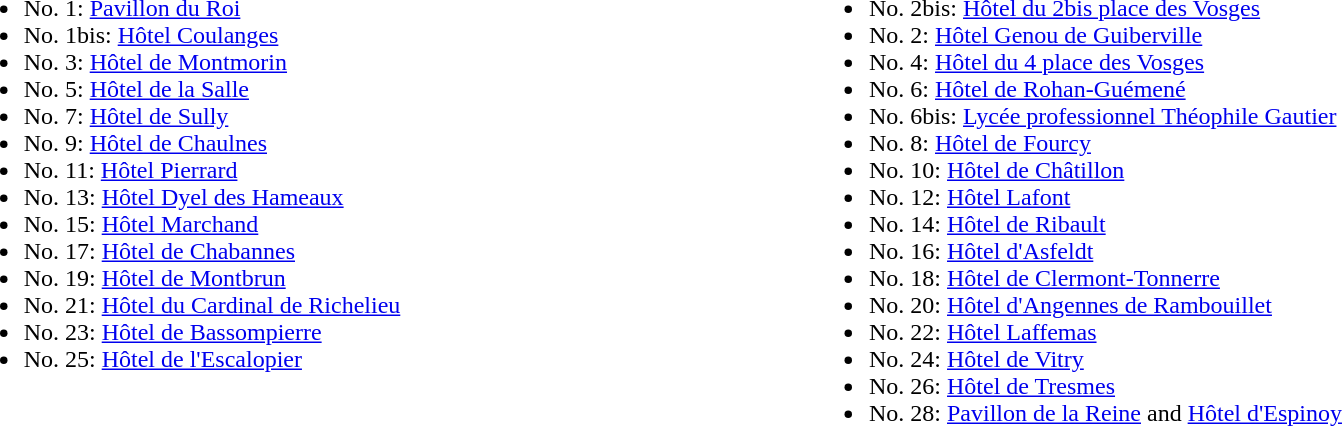<table width="100%">
<tr>
<td><br></td>
<td><br><table width="100%">
<tr valign=top>
<td><br><ul><li>No. 1: <a href='#'>Pavillon du Roi</a></li><li>No. 1bis: <a href='#'>Hôtel Coulanges</a></li><li>No. 3: <a href='#'>Hôtel de Montmorin</a></li><li>No. 5: <a href='#'>Hôtel de la Salle</a></li><li>No. 7: <a href='#'>Hôtel de Sully</a></li><li>No. 9: <a href='#'>Hôtel de Chaulnes</a></li><li>No. 11: <a href='#'>Hôtel Pierrard</a></li><li>No. 13: <a href='#'>Hôtel Dyel des Hameaux</a></li><li>No. 15: <a href='#'>Hôtel Marchand</a></li><li>No. 17: <a href='#'>Hôtel de Chabannes</a></li><li>No. 19: <a href='#'>Hôtel de Montbrun</a></li><li>No. 21: <a href='#'>Hôtel du Cardinal de Richelieu</a></li><li>No. 23: <a href='#'>Hôtel de Bassompierre</a></li><li>No. 25: <a href='#'>Hôtel de l'Escalopier</a></li></ul> <br> </td>
<td><br><ul><li>No. 2bis: <a href='#'>Hôtel du 2bis place des Vosges</a></li><li>No. 2: <a href='#'>Hôtel Genou de Guiberville</a></li><li>No. 4: <a href='#'>Hôtel du 4 place des Vosges</a></li><li>No. 6: <a href='#'>Hôtel de Rohan-Guémené</a></li><li>No. 6bis: <a href='#'>Lycée professionnel Théophile Gautier</a></li><li>No. 8: <a href='#'>Hôtel de Fourcy</a></li><li>No. 10: <a href='#'>Hôtel de Châtillon</a></li><li>No. 12: <a href='#'>Hôtel Lafont</a></li><li>No. 14: <a href='#'>Hôtel de Ribault</a></li><li>No. 16: <a href='#'>Hôtel d'Asfeldt</a></li><li>No. 18: <a href='#'>Hôtel de Clermont-Tonnerre</a></li><li>No. 20: <a href='#'>Hôtel d'Angennes de Rambouillet</a></li><li>No. 22: <a href='#'>Hôtel Laffemas</a></li><li>No. 24: <a href='#'>Hôtel de Vitry</a></li><li>No. 26: <a href='#'>Hôtel de Tresmes</a></li><li>No. 28: <a href='#'>Pavillon de la Reine</a> and <a href='#'>Hôtel d'Espinoy</a></li></ul></td>
</tr>
</table>
</td>
</tr>
</table>
